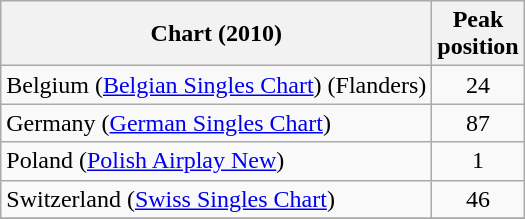<table class="wikitable">
<tr>
<th>Chart (2010)</th>
<th>Peak<br>position</th>
</tr>
<tr>
<td>Belgium (<a href='#'>Belgian Singles Chart</a>) (Flanders)</td>
<td align="center">24</td>
</tr>
<tr>
<td>Germany (<a href='#'>German Singles Chart</a>)</td>
<td align="center">87</td>
</tr>
<tr>
<td>Poland (<a href='#'>Polish Airplay New</a>)</td>
<td align="center">1</td>
</tr>
<tr>
<td>Switzerland (<a href='#'>Swiss Singles Chart</a>)</td>
<td align="center">46</td>
</tr>
<tr>
</tr>
</table>
